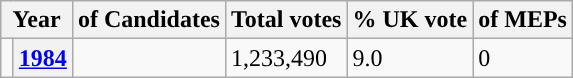<table class="wikitable sortable">
<tr>
<th colspan="2">Year</th>
<th> of Candidates</th>
<th>Total votes</th>
<th>% UK vote</th>
<th> of MEPs</th>
</tr>
<tr>
<td width="1"></td>
<th style="text-align:left;"><a href='#'>1984</a></th>
<td></td>
<td>1,233,490</td>
<td>9.0</td>
<td>0</td>
</tr>
</table>
